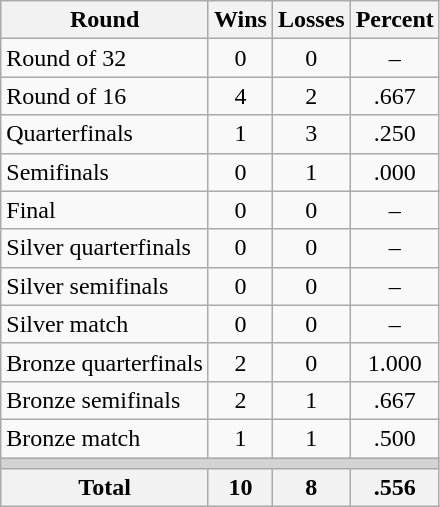<table class=wikitable>
<tr>
<th>Round</th>
<th>Wins</th>
<th>Losses</th>
<th>Percent</th>
</tr>
<tr align=center>
<td align=left>Round of 32</td>
<td>0</td>
<td>0</td>
<td>–</td>
</tr>
<tr align=center>
<td align=left>Round of 16</td>
<td>4</td>
<td>2</td>
<td>.667</td>
</tr>
<tr align=center>
<td align=left>Quarterfinals</td>
<td>1</td>
<td>3</td>
<td>.250</td>
</tr>
<tr align=center>
<td align=left>Semifinals</td>
<td>0</td>
<td>1</td>
<td>.000</td>
</tr>
<tr align=center>
<td align=left>Final</td>
<td>0</td>
<td>0</td>
<td>–</td>
</tr>
<tr align=center>
<td align=left>Silver quarterfinals</td>
<td>0</td>
<td>0</td>
<td>–</td>
</tr>
<tr align=center>
<td align=left>Silver semifinals</td>
<td>0</td>
<td>0</td>
<td>–</td>
</tr>
<tr align=center>
<td align=left>Silver match</td>
<td>0</td>
<td>0</td>
<td>–</td>
</tr>
<tr align=center>
<td align=left>Bronze quarterfinals</td>
<td>2</td>
<td>0</td>
<td>1.000</td>
</tr>
<tr align=center>
<td align=left>Bronze semifinals</td>
<td>2</td>
<td>1</td>
<td>.667</td>
</tr>
<tr align=center>
<td align=left>Bronze match</td>
<td>1</td>
<td>1</td>
<td>.500</td>
</tr>
<tr>
<td colspan=4 bgcolor=lightgray></td>
</tr>
<tr>
<th>Total</th>
<th>10</th>
<th>8</th>
<th>.556</th>
</tr>
</table>
